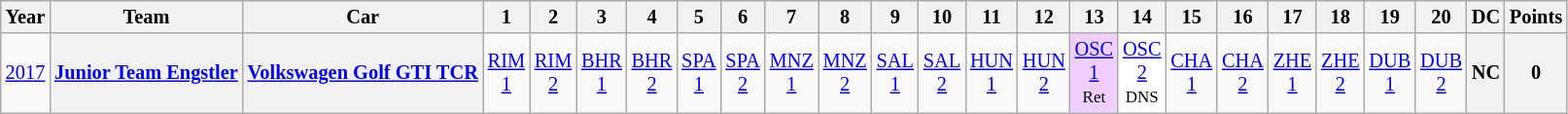<table class="wikitable" style="text-align:center; font-size:85%">
<tr>
<th>Year</th>
<th>Team</th>
<th>Car</th>
<th>1</th>
<th>2</th>
<th>3</th>
<th>4</th>
<th>5</th>
<th>6</th>
<th>7</th>
<th>8</th>
<th>9</th>
<th>10</th>
<th>11</th>
<th>12</th>
<th>13</th>
<th>14</th>
<th>15</th>
<th>16</th>
<th>17</th>
<th>18</th>
<th>19</th>
<th>20</th>
<th>DC</th>
<th>Points</th>
</tr>
<tr>
<td><a href='#'>2017</a></td>
<th nowrap><a href='#'>Junior Team Engstler</a></th>
<th nowrap><a href='#'>Volkswagen Golf GTI TCR</a></th>
<td><a href='#'>RIM<br>1</a></td>
<td><a href='#'>RIM<br>2</a></td>
<td><a href='#'>BHR<br>1</a></td>
<td><a href='#'>BHR<br>2</a></td>
<td><a href='#'>SPA<br>1</a></td>
<td><a href='#'>SPA<br>2</a></td>
<td><a href='#'>MNZ<br>1</a></td>
<td><a href='#'>MNZ<br>2</a></td>
<td><a href='#'>SAL<br>1</a></td>
<td><a href='#'>SAL<br>2</a></td>
<td><a href='#'>HUN<br>1</a></td>
<td><a href='#'>HUN<br>2</a></td>
<td style="background:#EFCFFF;"><a href='#'>OSC<br>1</a><br><small>Ret</small></td>
<td style="background:#FFFFFF;"><a href='#'>OSC<br>2</a><br><small>DNS</small></td>
<td><a href='#'>CHA<br>1</a></td>
<td><a href='#'>CHA<br>2</a></td>
<td><a href='#'>ZHE<br>1</a></td>
<td><a href='#'>ZHE<br>2</a></td>
<td><a href='#'>DUB<br>1</a></td>
<td><a href='#'>DUB<br>2</a></td>
<th>NC</th>
<th>0</th>
</tr>
</table>
